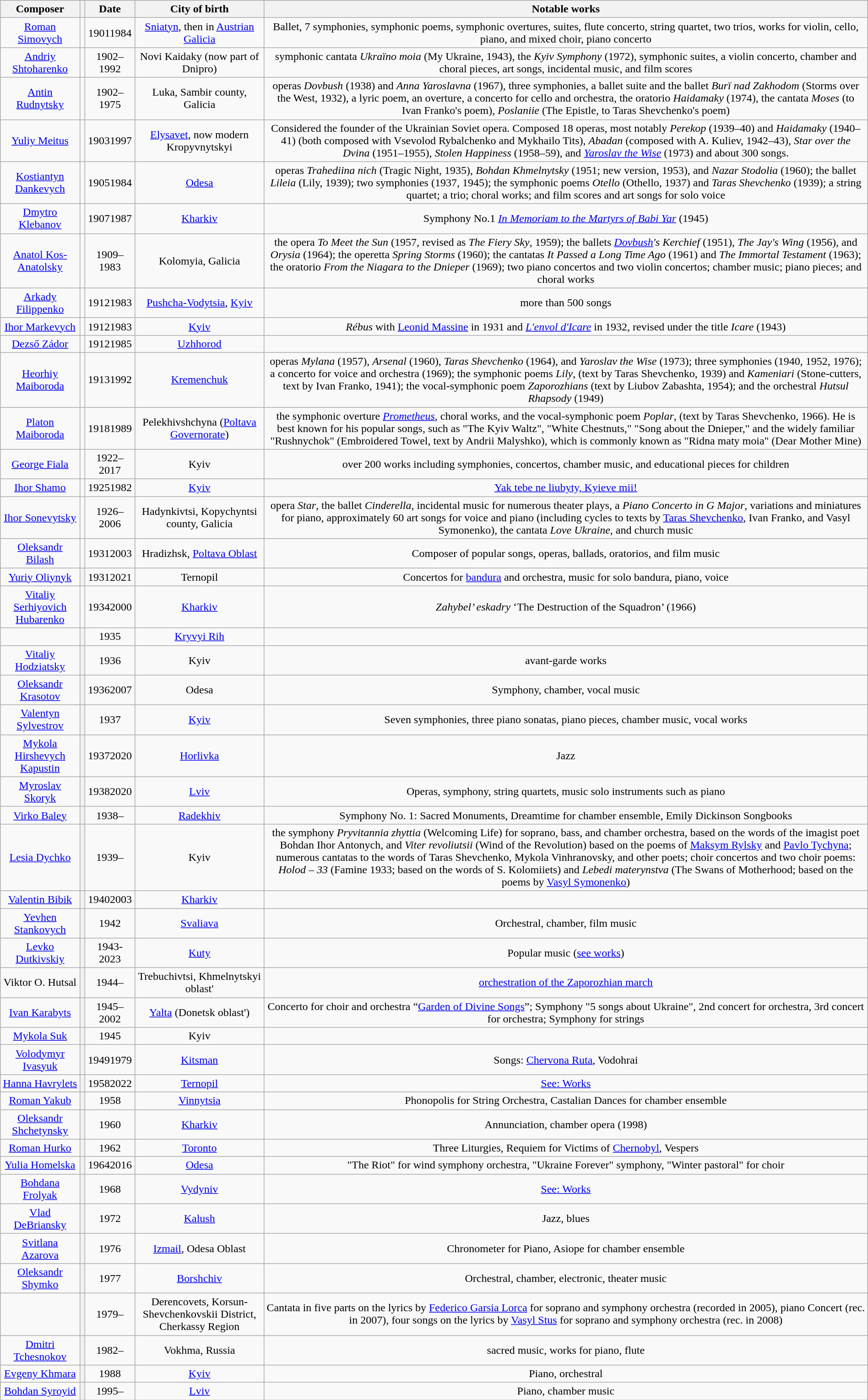<table class="wikitable sortable" style="width:100%; text-align: center">
<tr>
<th>Composer</th>
<th></th>
<th>Date</th>
<th>City of birth</th>
<th>Notable works</th>
</tr>
<tr>
<td><a href='#'>Roman Simovych</a></td>
<td></td>
<td>19011984</td>
<td><a href='#'>Sniatyn</a>, then in <a href='#'>Austrian Galicia</a></td>
<td>Ballet, 7 symphonies, symphonic poems, symphonic overtures, suites, flute concerto, string quartet, two trios, works for violin, cello, piano, and mixed choir, piano concerto</td>
</tr>
<tr>
<td><a href='#'>Andriy Shtoharenko</a></td>
<td></td>
<td>1902–1992</td>
<td>Novi Kaidaky (now part of Dnipro)</td>
<td>symphonic cantata <em>Ukraïno moia</em> (My Ukraine, 1943), the <em>Kyiv Symphony</em> (1972), symphonic suites, a violin concerto, chamber and choral pieces, art songs, incidental music, and film scores</td>
</tr>
<tr>
<td><a href='#'>Antin Rudnytsky</a></td>
<td></td>
<td>1902–1975</td>
<td>Luka, Sambir county, Galicia</td>
<td>operas <em>Dovbush</em> (1938) and <em>Anna Yaroslavna</em> (1967), three symphonies, a ballet suite and the ballet <em>Burï nad Zakhodom</em> (Storms over the West, 1932), a lyric poem, an overture, a concerto for cello and orchestra, the oratorio <em>Haidamaky</em> (1974), the cantata <em>Moses</em> (to Ivan Franko's poem), <em>Poslaniie</em> (The Epistle, to Taras Shevchenko's poem)</td>
</tr>
<tr>
<td><a href='#'>Yuliy Meitus</a></td>
<td></td>
<td>19031997</td>
<td><a href='#'>Elysavet</a>, now modern Kropyvnytskyi</td>
<td>Considered the founder of the Ukrainian Soviet opera. Composed 18 operas, most notably <em>Perekop</em> (1939–40) and <em>Haidamaky</em> (1940–41) (both composed with Vsevolod Rybalchenko and Mykhailo Tits), <em>Abadan</em> (composed with A. Kuliev, 1942–43), <em>Star over the Dvina</em> (1951–1955), <em>Stolen Happiness</em> (1958–59), and <em><a href='#'>Yaroslav the Wise</a></em> (1973) and about 300 songs.</td>
</tr>
<tr>
<td><a href='#'>Kostiantyn Dankevych</a></td>
<td></td>
<td>19051984</td>
<td><a href='#'>Odesa</a></td>
<td>operas <em>Trahediina nich</em> (Tragic Night, 1935), <em>Bohdan Khmelnytsky</em> (1951; new version, 1953), and <em>Nazar Stodolia</em> (1960); the ballet <em>Lileia</em> (Lily, 1939); two symphonies (1937, 1945); the symphonic poems <em>Otello</em> (Othello, 1937) and <em>Taras Shevchenko</em> (1939); a string quartet; a trio; choral works; and film scores and art songs for solo voice</td>
</tr>
<tr>
<td><a href='#'>Dmytro Klebanov</a></td>
<td></td>
<td>19071987</td>
<td><a href='#'>Kharkiv</a></td>
<td>Symphony No.1 <em><a href='#'>In Memoriam to the Martyrs of Babi Yar</a></em> (1945)</td>
</tr>
<tr>
<td><a href='#'>Anatol Kos-Anatolsky</a></td>
<td></td>
<td>1909–1983</td>
<td>Kolomyia, Galicia</td>
<td>the opera <em>To Meet the Sun</em> (1957, revised as <em>The Fiery Sky</em>, 1959); the ballets <em><a href='#'>Dovbush</a>'s Kerchief</em> (1951), <em>The Jay's Wing</em> (1956), and <em>Orysia</em> (1964); the operetta <em>Spring Storms</em> (1960); the cantatas <em>It Passed a Long Time Ago</em> (1961) and <em>The Immortal Testament</em> (1963); the oratorio <em>From the Niagara to the Dnieper</em> (1969); two piano concertos and two violin concertos; chamber music; piano pieces; and choral works</td>
</tr>
<tr>
<td><a href='#'>Arkady Filippenko</a></td>
<td></td>
<td>19121983</td>
<td><a href='#'>Pushcha-Vodytsia</a>, <a href='#'>Kyiv</a></td>
<td>more than 500 songs</td>
</tr>
<tr>
<td><a href='#'>Ihor Markevych</a></td>
<td></td>
<td>19121983</td>
<td><a href='#'>Kyiv</a></td>
<td><em>Rébus</em> with <a href='#'>Leonid Massine</a> in 1931 and <em><a href='#'>L'envol d'Icare</a></em> in 1932, revised under the title <em>Icare</em> (1943)</td>
</tr>
<tr>
<td><a href='#'>Dezső Zádor</a></td>
<td></td>
<td>19121985</td>
<td><a href='#'>Uzhhorod</a></td>
<td></td>
</tr>
<tr>
<td><a href='#'>Heorhiy Maiboroda</a></td>
<td></td>
<td>19131992</td>
<td><a href='#'>Kremenchuk</a></td>
<td>operas <em>Mylana</em> (1957), <em>Arsenal</em> (1960), <em>Taras Shevchenko</em> (1964), and <em>Yaroslav the Wise</em> (1973); three symphonies (1940, 1952, 1976); a concerto for voice and orchestra (1969); the symphonic poems <em>Lily</em>, (text by Taras Shevchenko, 1939) and <em>Kameniari</em> (Stone-cutters, text by Ivan Franko, 1941); the vocal-symphonic poem <em>Zaporozhians</em> (text by Liubov Zabashta, 1954); and the orchestral <em>Hutsul Rhapsody</em> (1949)</td>
</tr>
<tr>
<td><a href='#'>Platon Maiboroda</a></td>
<td></td>
<td>19181989</td>
<td>Pelekhivshchyna (<a href='#'>Poltava Governorate</a>)</td>
<td>the symphonic overture <em><a href='#'>Prometheus</a></em>, choral works, and the vocal-symphonic poem <em>Poplar</em>, (text by Taras Shevchenko, 1966). He is best known for his popular songs, such as "The Kyiv Waltz", "White Chestnuts," "Song about the Dnieper," and the widely familiar "Rushnychok" (Embroidered Towel, text by Andrii Malyshko), which is commonly known as "Ridna maty moia" (Dear Mother Mine)</td>
</tr>
<tr>
<td><a href='#'>George Fiala</a></td>
<td></td>
<td>1922–2017</td>
<td>Kyiv</td>
<td>over 200 works including symphonies, concertos, chamber music, and educational pieces for children</td>
</tr>
<tr>
<td><a href='#'>Ihor Shamo</a></td>
<td></td>
<td>19251982</td>
<td><a href='#'>Kyiv</a></td>
<td><a href='#'>Yak tebe ne liubyty, Kyieve mii!</a></td>
</tr>
<tr>
<td><a href='#'>Ihor Sonevytsky</a></td>
<td></td>
<td>1926–2006</td>
<td>Hadynkivtsi, Kopychyntsi county, Galicia</td>
<td>opera <em>Star</em>, the ballet <em>Cinderella</em>, incidental music for numerous theater plays, a <em>Piano Concerto in G Major</em>, variations and miniatures for piano, approximately 60 art songs for voice and piano (including cycles to texts by <a href='#'>Taras Shevchenko</a>, Ivan Franko, and Vasyl Symonenko), the cantata <em>Love Ukraine</em>, and church music</td>
</tr>
<tr>
<td><a href='#'>Oleksandr Bilash</a></td>
<td></td>
<td>19312003</td>
<td>Hradizhsk, <a href='#'>Poltava Oblast</a></td>
<td>Composer of popular songs, operas, ballads, oratorios, and film music</td>
</tr>
<tr>
<td><a href='#'>Yuriy Oliynyk</a></td>
<th></th>
<td>19312021</td>
<td>Ternopil</td>
<td>Concertos for <a href='#'>bandura</a> and orchestra, music for solo bandura, piano, voice</td>
</tr>
<tr>
<td><a href='#'>Vitaliy Serhiyovich Hubarenko</a></td>
<td></td>
<td>19342000</td>
<td><a href='#'>Kharkiv</a></td>
<td><em>Zahybel’ eskadry</em> ‘The Destruction of the Squadron’ (1966)</td>
</tr>
<tr>
<td></td>
<th></th>
<td>1935</td>
<td><a href='#'>Kryvyi Rih</a></td>
<td></td>
</tr>
<tr>
<td><a href='#'>Vitaliy Hodziatsky</a></td>
<th></th>
<td>1936</td>
<td>Kyiv</td>
<td>avant-garde works</td>
</tr>
<tr>
<td><a href='#'>Oleksandr Krasotov</a></td>
<th></th>
<td>19362007</td>
<td>Odesa</td>
<td>Symphony, chamber, vocal music</td>
</tr>
<tr>
<td><a href='#'>Valentyn Sylvestrov</a></td>
<th></th>
<td>1937</td>
<td><a href='#'>Kyiv</a></td>
<td>Seven symphonies, three piano sonatas, piano pieces, chamber music, vocal works</td>
</tr>
<tr>
<td><a href='#'>Mykola Hirshevych Kapustin</a></td>
<th></th>
<td>19372020</td>
<td><a href='#'>Horlivka</a></td>
<td>Jazz</td>
</tr>
<tr>
<td><a href='#'>Myroslav Skoryk</a></td>
<th></th>
<td>19382020</td>
<td><a href='#'>Lviv</a></td>
<td>Operas, symphony, string quartets, music solo instruments such as piano</td>
</tr>
<tr>
<td><a href='#'>Virko Baley</a></td>
<th></th>
<td>1938–</td>
<td><a href='#'>Radekhiv</a></td>
<td>Symphony No. 1: Sacred Monuments, Dreamtime for chamber ensemble, Emily Dickinson Songbooks</td>
</tr>
<tr>
<td><a href='#'>Lesia Dychko</a></td>
<th></th>
<td>1939–</td>
<td>Kyiv</td>
<td>the symphony <em>Pryvitannia zhyttia</em> (Welcoming Life) for soprano, bass, and chamber orchestra, based on the words of the imagist poet Bohdan Ihor Antonych, and <em>Viter revoliutsii</em> (Wind of the Revolution) based on the poems of <a href='#'>Maksym Rylsky</a> and <a href='#'>Pavlo Tychyna</a>; numerous cantatas to the words of Taras Shevchenko, Mykola Vinhranovsky, and other poets; choir concertos and two choir poems: <em>Holod – 33</em> (Famine 1933; based on the words of S. Kolomiiets) and <em>Lebedi materynstva</em> (The Swans of Motherhood; based on the poems by <a href='#'>Vasyl Symonenko</a>)</td>
</tr>
<tr>
<td><a href='#'>Valentin Bibik</a></td>
<th></th>
<td>19402003</td>
<td><a href='#'>Kharkiv</a></td>
<td></td>
</tr>
<tr>
<td><a href='#'>Yevhen Stankovych</a></td>
<th></th>
<td>1942</td>
<td><a href='#'>Svaliava</a></td>
<td>Orchestral, chamber, film music</td>
</tr>
<tr>
<td><a href='#'>Levko Dutkivskiy</a></td>
<th></th>
<td>1943-2023</td>
<td><a href='#'>Kuty</a></td>
<td>Popular music (<a href='#'>see works</a>)</td>
</tr>
<tr>
<td>Viktor O. Hutsal</td>
<th></th>
<td>1944–</td>
<td>Trebuchivtsi, Khmelnytskyi oblast'</td>
<td><a href='#'>orchestration of the Zaporozhian march</a></td>
</tr>
<tr>
<td><a href='#'>Ivan Karabyts</a></td>
<th></th>
<td>1945–2002</td>
<td><a href='#'>Yalta</a> (Donetsk oblast')</td>
<td>Concerto for choir and orchestra “<a href='#'>Garden of Divine Songs</a>”; Symphony "5 songs about Ukraine", 2nd concert for orchestra, 3rd concert for orchestra; Symphony for strings</td>
</tr>
<tr>
<td><a href='#'>Mykola Suk</a></td>
<th></th>
<td>1945</td>
<td>Kyiv</td>
<td></td>
</tr>
<tr>
<td><a href='#'>Volodymyr Ivasyuk</a></td>
<th></th>
<td>19491979</td>
<td><a href='#'>Kitsman</a></td>
<td>Songs: <a href='#'>Chervona Ruta</a>, Vodohrai</td>
</tr>
<tr>
<td><a href='#'>Hanna Havrylets</a></td>
<th></th>
<td>19582022</td>
<td><a href='#'>Ternopil</a></td>
<td><a href='#'>See: Works</a></td>
</tr>
<tr>
<td><a href='#'>Roman Yakub</a></td>
<th></th>
<td>1958</td>
<td><a href='#'>Vinnytsia</a></td>
<td>Phonopolis for String Orchestra, Castalian Dances for chamber ensemble</td>
</tr>
<tr>
<td><a href='#'>Oleksandr Shchetynsky</a></td>
<th></th>
<td>1960</td>
<td><a href='#'>Kharkiv</a></td>
<td>Annunciation, chamber opera (1998)</td>
</tr>
<tr>
<td><a href='#'>Roman Hurko</a></td>
<th></th>
<td>1962</td>
<td><a href='#'>Toronto</a></td>
<td>Three Liturgies, Requiem for Victims of <a href='#'>Chernobyl</a>, Vespers</td>
</tr>
<tr>
<td><a href='#'>Yulia Homelska</a></td>
<th></th>
<td>19642016</td>
<td><a href='#'>Odesa</a></td>
<td>"The Riot" for wind symphony orchestra, "Ukraine Forever" symphony, "Winter pastoral" for choir</td>
</tr>
<tr>
<td><a href='#'>Bohdana Frolyak</a></td>
<th></th>
<td>1968</td>
<td><a href='#'>Vydyniv</a></td>
<td><a href='#'>See: Works</a></td>
</tr>
<tr>
<td><a href='#'>Vlad DeBriansky</a></td>
<th></th>
<td>1972</td>
<td><a href='#'>Kalush</a></td>
<td>Jazz, blues</td>
</tr>
<tr>
<td><a href='#'>Svitlana Azarova</a></td>
<th></th>
<td>1976</td>
<td><a href='#'>Izmail</a>, Odesa Oblast</td>
<td>Chronometer for Piano, Asiope for chamber ensemble</td>
</tr>
<tr>
<td><a href='#'>Oleksandr Shymko</a></td>
<th></th>
<td>1977</td>
<td><a href='#'>Borshchiv</a></td>
<td>Orchestral, chamber, electronic, theater music</td>
</tr>
<tr>
<td></td>
<th></th>
<td>1979–</td>
<td>Derencovets, Korsun-Shevchenkovskii District, Cherkassy Region</td>
<td>Cantata in five parts on the lyrics by <a href='#'>Federico Garsia Lorca</a> for soprano and symphony orchestra (recorded in 2005), piano Concert (rec. in 2007), four songs on the lyrics by <a href='#'>Vasyl Stus</a> for soprano and symphony orchestra (rec. in 2008)</td>
</tr>
<tr>
<td><a href='#'>Dmitri Tchesnokov</a></td>
<th></th>
<td>1982–</td>
<td>Vokhma, Russia</td>
<td>sacred music, works for piano, flute</td>
</tr>
<tr>
<td><a href='#'>Evgeny Khmara</a></td>
<th></th>
<td>1988</td>
<td><a href='#'>Kyiv</a></td>
<td>Piano, orchestral</td>
</tr>
<tr>
<td><a href='#'>Bohdan Syroyid</a></td>
<th></th>
<td>1995–</td>
<td><a href='#'>Lviv</a></td>
<td>Piano, chamber music</td>
</tr>
</table>
